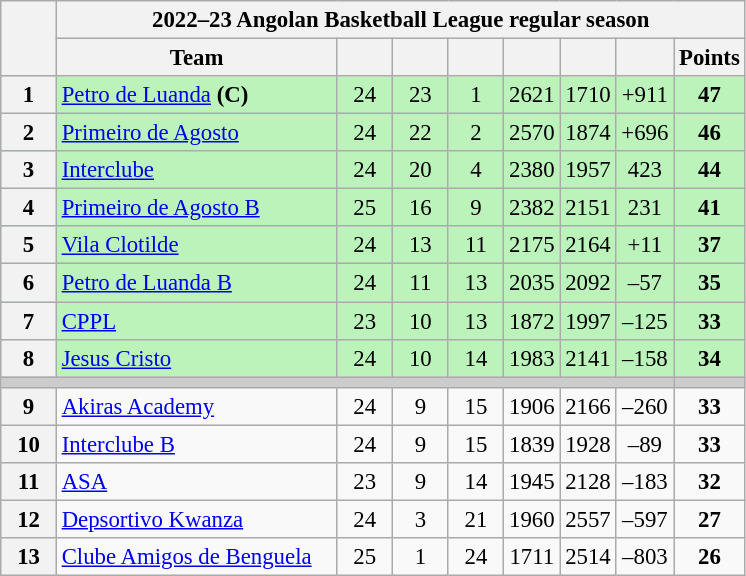<table class="wikitable" style="font-size:95%; text-align:center">
<tr>
<th rowspan="2" width="30px"></th>
<th colspan="8" style="text-align:center">2022–23 Angolan Basketball League regular season</th>
</tr>
<tr>
<th width="180px">Team</th>
<th width="30px"></th>
<th width="30px"></th>
<th width="30px"></th>
<th width="30px"></th>
<th width="30px"></th>
<th width="30px"></th>
<th>Points</th>
</tr>
<tr style="background-color:#BBF3BB;">
<th>1</th>
<td style="text-align:left;"><a href='#'>Petro de Luanda</a> <strong>(C)</strong></td>
<td>24</td>
<td>23</td>
<td>1</td>
<td>2621</td>
<td>1710</td>
<td>+911</td>
<td><strong>47</strong></td>
</tr>
<tr style="background-color:#BBF3BB;">
<th>2</th>
<td style="text-align:left;"><a href='#'>Primeiro de Agosto</a></td>
<td>24</td>
<td>22</td>
<td>2</td>
<td>2570</td>
<td>1874</td>
<td>+696</td>
<td><strong>46</strong></td>
</tr>
<tr style="background-color:#BBF3BB;">
<th>3</th>
<td style="text-align:left;"><a href='#'>Interclube</a></td>
<td>24</td>
<td>20</td>
<td>4</td>
<td>2380</td>
<td>1957</td>
<td>423</td>
<td><strong>44</strong></td>
</tr>
<tr style="background-color:#BBF3BB;">
<th>4</th>
<td style="text-align:left;"><a href='#'>Primeiro de Agosto B</a></td>
<td>25</td>
<td>16</td>
<td>9</td>
<td>2382</td>
<td>2151</td>
<td>231</td>
<td><strong>41</strong></td>
</tr>
<tr bgcolor="#BBF3BB">
<th>5</th>
<td style="text-align:left;"><a href='#'>Vila Clotilde</a></td>
<td>24</td>
<td>13</td>
<td>11</td>
<td>2175</td>
<td>2164</td>
<td>+11</td>
<td><strong>37</strong></td>
</tr>
<tr bgcolor="#BBF3BB">
<th>6</th>
<td style="text-align:left;"><a href='#'>Petro de Luanda B</a></td>
<td>24</td>
<td>11</td>
<td>13</td>
<td>2035</td>
<td>2092</td>
<td>–57</td>
<td><strong>35</strong></td>
</tr>
<tr bgcolor="#BBF3BB">
<th>7</th>
<td style="text-align:left;"><a href='#'>CPPL</a></td>
<td>23</td>
<td>10</td>
<td>13</td>
<td>1872</td>
<td>1997</td>
<td>–125</td>
<td><strong>33</strong></td>
</tr>
<tr bgcolor="#BBF3BB">
<th>8</th>
<td style="text-align:left;"><a href='#'>Jesus Cristo</a></td>
<td>24</td>
<td>10</td>
<td>14</td>
<td>1983</td>
<td>2141</td>
<td>–158</td>
<td><strong>34</strong></td>
</tr>
<tr style="background-color:#CCCCCC">
<td colspan="8"></td>
<td></td>
</tr>
<tr>
<th>9</th>
<td style="text-align:left;"><a href='#'>Akiras Academy</a></td>
<td>24</td>
<td>9</td>
<td>15</td>
<td>1906</td>
<td>2166</td>
<td>–260</td>
<td><strong>33</strong></td>
</tr>
<tr>
<th>10</th>
<td style="text-align:left;"><a href='#'>Interclube B</a></td>
<td>24</td>
<td>9</td>
<td>15</td>
<td>1839</td>
<td>1928</td>
<td>–89</td>
<td><strong>33</strong></td>
</tr>
<tr>
<th>11</th>
<td style="text-align:left;"><a href='#'>ASA</a></td>
<td>23</td>
<td>9</td>
<td>14</td>
<td>1945</td>
<td>2128</td>
<td>–183</td>
<td><strong>32</strong></td>
</tr>
<tr>
<th>12</th>
<td style="text-align:left;"><a href='#'>Depsortivo Kwanza</a></td>
<td>24</td>
<td>3</td>
<td>21</td>
<td>1960</td>
<td>2557</td>
<td>–597</td>
<td><strong>27</strong></td>
</tr>
<tr>
<th>13</th>
<td style="text-align:left;"><a href='#'>Clube Amigos de Benguela</a></td>
<td>25</td>
<td>1</td>
<td>24</td>
<td>1711</td>
<td>2514</td>
<td>–803</td>
<td><strong>26</strong></td>
</tr>
</table>
